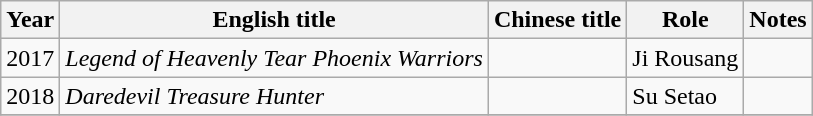<table class="wikitable">
<tr>
<th>Year</th>
<th>English title</th>
<th>Chinese title</th>
<th>Role</th>
<th>Notes</th>
</tr>
<tr>
<td>2017</td>
<td><em>Legend of Heavenly Tear Phoenix Warriors</em></td>
<td></td>
<td>Ji Rousang</td>
<td></td>
</tr>
<tr>
<td>2018</td>
<td><em>Daredevil Treasure Hunter</em></td>
<td></td>
<td>Su Setao</td>
<td></td>
</tr>
<tr>
</tr>
</table>
